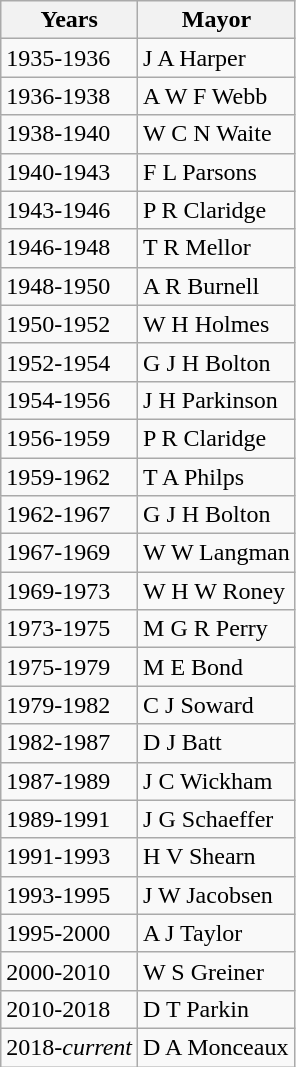<table class="wikitable">
<tr>
<th scope="col">Years</th>
<th scope="col">Mayor</th>
</tr>
<tr style="vertical-align: top;">
<td>1935-1936</td>
<td>J A Harper</td>
</tr>
<tr style="vertical-align: top;">
<td>1936-1938</td>
<td>A W F Webb</td>
</tr>
<tr style="vertical-align: top;">
<td>1938-1940</td>
<td>W C N Waite</td>
</tr>
<tr style="vertical-align: top;">
<td>1940-1943</td>
<td>F L Parsons</td>
</tr>
<tr style="vertical-align: top;">
<td>1943-1946</td>
<td>P R Claridge</td>
</tr>
<tr style="vertical-align: top;">
<td>1946-1948</td>
<td>T R Mellor</td>
</tr>
<tr style="vertical-align: top;">
<td>1948-1950</td>
<td>A R Burnell</td>
</tr>
<tr style="vertical-align: top;">
<td>1950-1952</td>
<td>W H Holmes</td>
</tr>
<tr style="vertical-align: top;">
<td>1952-1954</td>
<td>G J H Bolton</td>
</tr>
<tr style="vertical-align: top;">
<td>1954-1956</td>
<td>J H Parkinson</td>
</tr>
<tr style="vertical-align: top;">
<td>1956-1959</td>
<td>P R Claridge</td>
</tr>
<tr style="vertical-align: top;">
<td>1959-1962</td>
<td>T A Philps</td>
</tr>
<tr style="vertical-align: top;">
<td>1962-1967</td>
<td>G J H Bolton</td>
</tr>
<tr style="vertical-align: top;">
<td>1967-1969</td>
<td>W W Langman</td>
</tr>
<tr style="vertical-align: top;">
<td>1969-1973</td>
<td>W H W Roney</td>
</tr>
<tr style="vertical-align: top;">
<td>1973-1975</td>
<td>M G R Perry</td>
</tr>
<tr style="vertical-align: top;">
<td>1975-1979</td>
<td>M E Bond</td>
</tr>
<tr style="vertical-align: top;">
<td>1979-1982</td>
<td>C J Soward</td>
</tr>
<tr style="vertical-align: top;">
<td>1982-1987</td>
<td>D J Batt</td>
</tr>
<tr style="vertical-align: top;">
<td>1987-1989</td>
<td>J C Wickham</td>
</tr>
<tr style="vertical-align: top;">
<td>1989-1991</td>
<td>J G Schaeffer</td>
</tr>
<tr style="vertical-align: top;">
<td>1991-1993</td>
<td>H V Shearn</td>
</tr>
<tr style="vertical-align: top;">
<td>1993-1995</td>
<td>J W Jacobsen</td>
</tr>
<tr style="vertical-align: top;">
<td>1995-2000</td>
<td>A J Taylor</td>
</tr>
<tr style="vertical-align: top;">
<td>2000-2010</td>
<td>W S Greiner</td>
</tr>
<tr style="vertical-align: top;">
<td>2010-2018</td>
<td>D T Parkin</td>
</tr>
<tr style="vertical-align: top;">
<td>2018-<em>current</em></td>
<td>D A Monceaux</td>
</tr>
</table>
